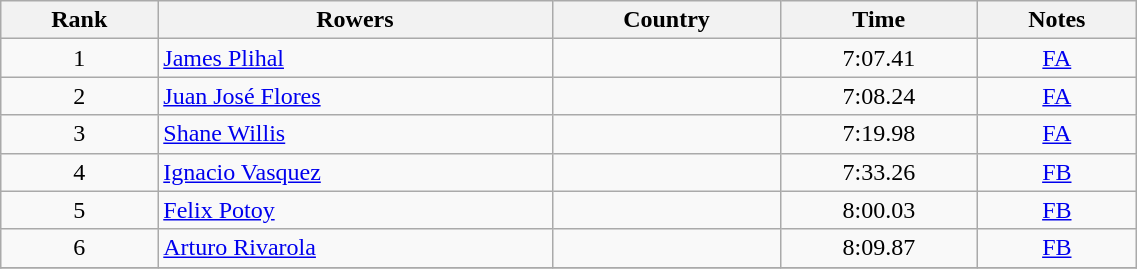<table class="wikitable" width=60% style="text-align:center">
<tr>
<th>Rank</th>
<th>Rowers</th>
<th>Country</th>
<th>Time</th>
<th>Notes</th>
</tr>
<tr>
<td>1</td>
<td align=left><a href='#'>James Plihal</a></td>
<td align=left></td>
<td>7:07.41</td>
<td><a href='#'>FA</a></td>
</tr>
<tr>
<td>2</td>
<td align=left><a href='#'>Juan José Flores</a></td>
<td align=left></td>
<td>7:08.24</td>
<td><a href='#'>FA</a></td>
</tr>
<tr>
<td>3</td>
<td align=left><a href='#'>Shane Willis</a></td>
<td align=left></td>
<td>7:19.98</td>
<td><a href='#'>FA</a></td>
</tr>
<tr>
<td>4</td>
<td align=left><a href='#'>Ignacio Vasquez</a></td>
<td align=left></td>
<td>7:33.26</td>
<td><a href='#'>FB</a></td>
</tr>
<tr>
<td>5</td>
<td align=left><a href='#'>Felix Potoy</a></td>
<td align=left></td>
<td>8:00.03</td>
<td><a href='#'>FB</a></td>
</tr>
<tr>
<td>6</td>
<td align=left><a href='#'>Arturo Rivarola</a></td>
<td align=left></td>
<td>8:09.87</td>
<td><a href='#'>FB</a></td>
</tr>
<tr>
</tr>
</table>
